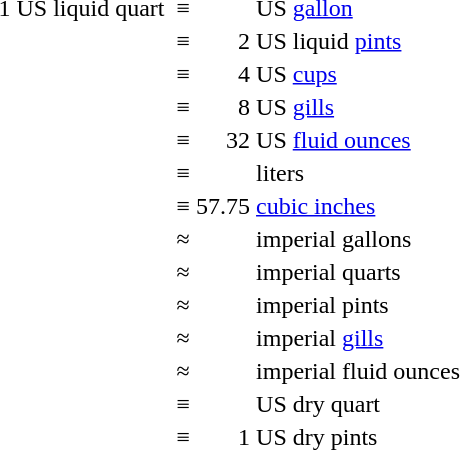<table>
<tr cat>
<td>1 US liquid quart </td>
<td>≡</td>
<td align=right></td>
<td>US <a href='#'>gallon</a></td>
</tr>
<tr>
<td></td>
<td>≡</td>
<td align=right>2</td>
<td>US liquid <a href='#'>pints</a></td>
</tr>
<tr>
<td></td>
<td>≡</td>
<td align=right>4</td>
<td>US <a href='#'>cups</a></td>
</tr>
<tr>
<td></td>
<td>≡</td>
<td align=right>8</td>
<td>US <a href='#'>gills</a></td>
</tr>
<tr>
<td></td>
<td>≡</td>
<td align=right>32</td>
<td>US <a href='#'>fluid ounces</a></td>
</tr>
<tr>
<td></td>
<td>≡</td>
<td align=right></td>
<td>liters</td>
</tr>
<tr>
<td></td>
<td>≡</td>
<td align=right>57.75</td>
<td><a href='#'>cubic inches</a></td>
</tr>
<tr>
<td></td>
<td>≈</td>
<td align=right></td>
<td>imperial gallons</td>
</tr>
<tr>
<td></td>
<td>≈</td>
<td align=right></td>
<td>imperial quarts</td>
</tr>
<tr>
<td></td>
<td>≈</td>
<td align=right></td>
<td>imperial pints</td>
</tr>
<tr>
<td></td>
<td>≈</td>
<td align=right></td>
<td>imperial <a href='#'>gills</a></td>
</tr>
<tr>
<td></td>
<td>≈</td>
<td align=right></td>
<td>imperial fluid ounces</td>
</tr>
<tr>
<td></td>
<td>≡</td>
<td align=right></td>
<td>US dry quart</td>
</tr>
<tr>
<td></td>
<td>≡</td>
<td align=right>1</td>
<td>US dry pints</td>
</tr>
<tr>
</tr>
</table>
